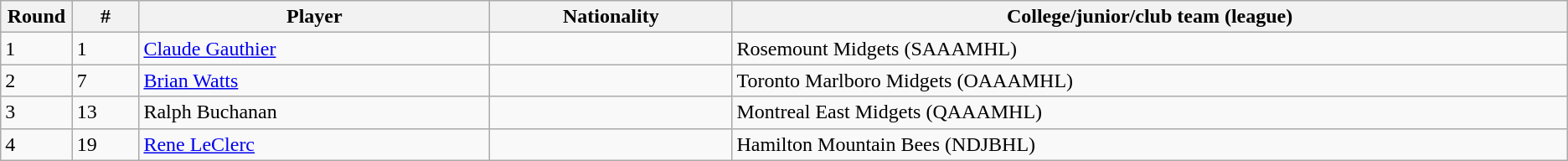<table class="wikitable">
<tr align="center">
<th bgcolor="#DDDDFF" width="4.0%">Round</th>
<th bgcolor="#DDDDFF" width="4.0%">#</th>
<th bgcolor="#DDDDFF" width="21.0%">Player</th>
<th bgcolor="#DDDDFF" width="14.5%">Nationality</th>
<th bgcolor="#DDDDFF" width="50.0%">College/junior/club team (league)</th>
</tr>
<tr>
<td>1</td>
<td>1</td>
<td><a href='#'>Claude Gauthier</a></td>
<td></td>
<td>Rosemount Midgets (SAAAMHL)</td>
</tr>
<tr>
<td>2</td>
<td>7</td>
<td><a href='#'>Brian Watts</a></td>
<td></td>
<td>Toronto Marlboro Midgets (OAAAMHL)</td>
</tr>
<tr>
<td>3</td>
<td>13</td>
<td>Ralph Buchanan</td>
<td></td>
<td>Montreal East Midgets (QAAAMHL)</td>
</tr>
<tr>
<td>4</td>
<td>19</td>
<td><a href='#'>Rene LeClerc</a></td>
<td></td>
<td>Hamilton Mountain Bees (NDJBHL)</td>
</tr>
</table>
